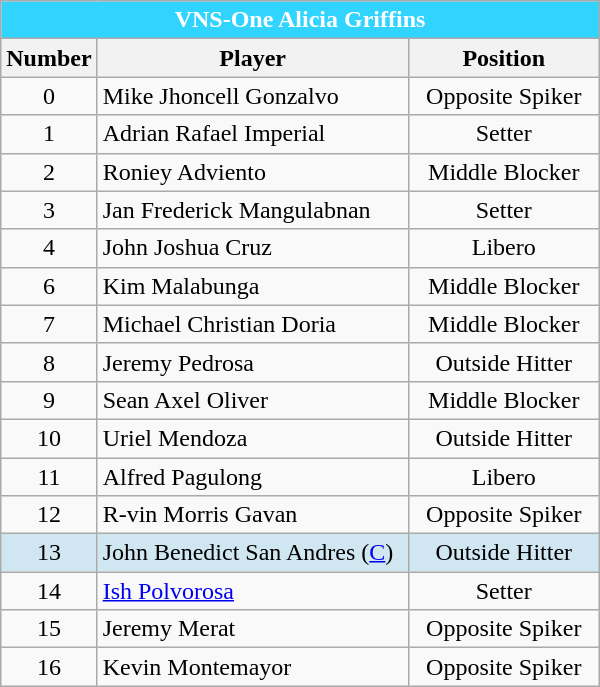<table class="wikitable sortable" style="text-align:center;">
<tr>
<th colspan="5" style= "background: #31D4FF; color: #FFFFFF; text-align: center"><strong>VNS-One Alicia Griffins</strong></th>
</tr>
<tr>
<th width=3px>Number</th>
<th width=200px>Player</th>
<th width=120px>Position</th>
</tr>
<tr>
<td>0</td>
<td style="text-align: left">Mike Jhoncell Gonzalvo</td>
<td>Opposite Spiker</td>
</tr>
<tr>
<td>1</td>
<td style="text-align: left">Adrian Rafael Imperial</td>
<td>Setter</td>
</tr>
<tr>
<td>2</td>
<td style="text-align: left">Roniey Adviento</td>
<td>Middle Blocker</td>
</tr>
<tr>
<td>3</td>
<td style="text-align: left">Jan Frederick Mangulabnan</td>
<td>Setter</td>
</tr>
<tr>
<td>4</td>
<td style="text-align: left">John Joshua Cruz</td>
<td>Libero</td>
</tr>
<tr>
<td>6</td>
<td style="text-align: left">Kim Malabunga</td>
<td>Middle Blocker</td>
</tr>
<tr>
<td>7</td>
<td style="text-align: left">Michael Christian Doria</td>
<td>Middle Blocker</td>
</tr>
<tr>
<td>8</td>
<td style="text-align: left">Jeremy Pedrosa</td>
<td>Outside Hitter</td>
</tr>
<tr>
<td>9</td>
<td style="text-align: left">Sean Axel Oliver</td>
<td>Middle Blocker</td>
</tr>
<tr>
<td>10</td>
<td style="text-align: left">Uriel Mendoza</td>
<td>Outside Hitter</td>
</tr>
<tr>
<td>11</td>
<td style="text-align: left">Alfred Pagulong</td>
<td>Libero</td>
</tr>
<tr>
<td>12</td>
<td style="text-align: left">R-vin Morris Gavan</td>
<td>Opposite Spiker</td>
</tr>
<tr bgcolor=#D0E6F>
<td>13</td>
<td style="text-align: left">John Benedict San Andres (<a href='#'>C</a>)</td>
<td>Outside Hitter</td>
</tr>
<tr>
<td>14</td>
<td style="text-align: left"><a href='#'>Ish Polvorosa</a></td>
<td>Setter</td>
</tr>
<tr>
<td>15</td>
<td style="text-align: left">Jeremy Merat</td>
<td>Opposite Spiker</td>
</tr>
<tr>
<td>16</td>
<td style="text-align: left">Kevin Montemayor</td>
<td>Opposite Spiker</td>
</tr>
</table>
